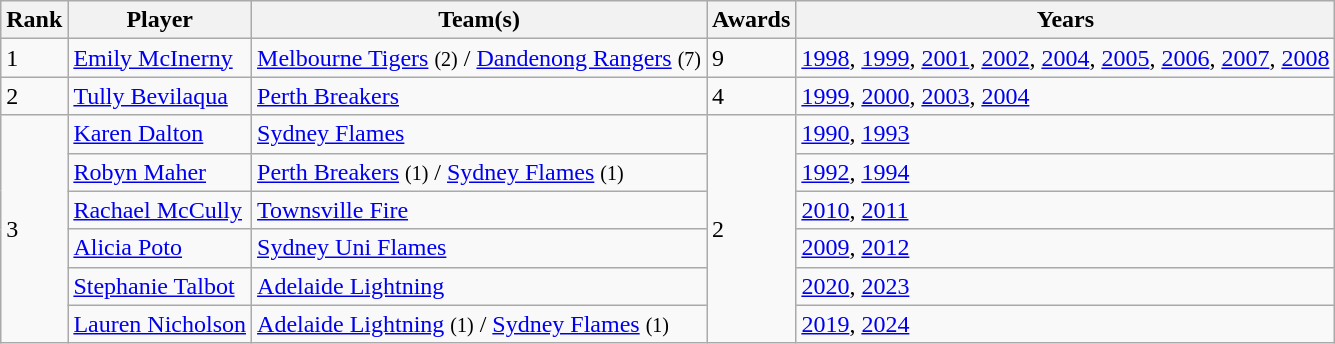<table class="wikitable">
<tr>
<th>Rank</th>
<th>Player</th>
<th>Team(s)</th>
<th>Awards</th>
<th>Years</th>
</tr>
<tr>
<td>1</td>
<td><a href='#'>Emily McInerny</a></td>
<td><a href='#'>Melbourne Tigers</a> <small>(2)</small> / <a href='#'>Dandenong Rangers</a> <small>(7)</small></td>
<td>9</td>
<td><a href='#'>1998</a>, <a href='#'>1999</a>, <a href='#'>2001</a>, <a href='#'>2002</a>, <a href='#'>2004</a>, <a href='#'>2005</a>, <a href='#'>2006</a>, <a href='#'>2007</a>, <a href='#'>2008</a></td>
</tr>
<tr>
<td>2</td>
<td><a href='#'>Tully Bevilaqua</a></td>
<td><a href='#'>Perth Breakers</a></td>
<td>4</td>
<td><a href='#'>1999</a>, <a href='#'>2000</a>, <a href='#'>2003</a>, <a href='#'>2004</a></td>
</tr>
<tr>
<td rowspan=6>3</td>
<td><a href='#'>Karen Dalton</a></td>
<td><a href='#'>Sydney Flames</a></td>
<td rowspan=6>2</td>
<td><a href='#'>1990</a>, <a href='#'>1993</a></td>
</tr>
<tr>
<td><a href='#'>Robyn Maher</a></td>
<td><a href='#'>Perth Breakers</a> <small>(1)</small> / <a href='#'>Sydney Flames</a> <small>(1)</small></td>
<td><a href='#'>1992</a>, <a href='#'>1994</a></td>
</tr>
<tr>
<td><a href='#'>Rachael McCully</a></td>
<td><a href='#'>Townsville Fire</a></td>
<td><a href='#'>2010</a>, <a href='#'>2011</a></td>
</tr>
<tr>
<td><a href='#'>Alicia Poto</a></td>
<td><a href='#'>Sydney Uni Flames</a></td>
<td><a href='#'>2009</a>, <a href='#'>2012</a></td>
</tr>
<tr>
<td><a href='#'>Stephanie Talbot</a></td>
<td><a href='#'>Adelaide Lightning</a></td>
<td><a href='#'>2020</a>, <a href='#'>2023</a></td>
</tr>
<tr>
<td><a href='#'>Lauren Nicholson</a></td>
<td><a href='#'>Adelaide Lightning</a> <small>(1)</small> / <a href='#'>Sydney Flames</a> <small>(1)</small></td>
<td><a href='#'>2019</a>, <a href='#'>2024</a></td>
</tr>
</table>
